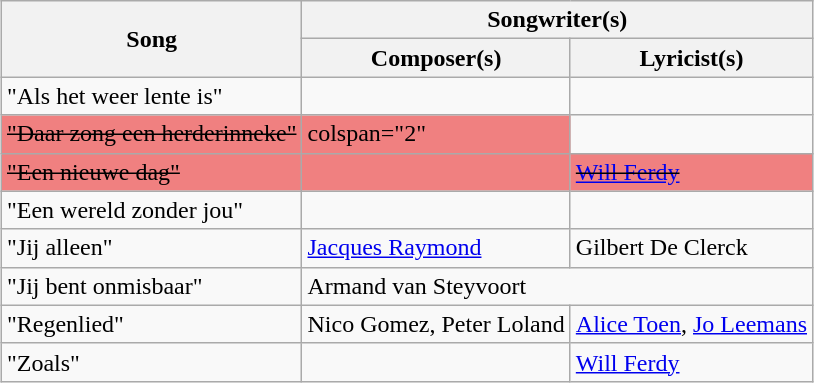<table class="sortable wikitable" style="margin: 1em auto 1em auto">
<tr>
<th rowspan="2">Song</th>
<th colspan="2">Songwriter(s)</th>
</tr>
<tr>
<th>Composer(s)</th>
<th>Lyricist(s)</th>
</tr>
<tr>
<td>"Als het weer lente is"</td>
<td></td>
<td></td>
</tr>
<tr bgcolor="#F08080">
<td><s>"Daar zong een herderinneke"</s></td>
<td>colspan="2" </td>
</tr>
<tr bgcolor="#F08080">
<td><s>"Een nieuwe dag"</s></td>
<td><s></s></td>
<td><s><a href='#'>Will Ferdy</a></s></td>
</tr>
<tr>
<td>"Een wereld zonder jou"</td>
<td></td>
<td></td>
</tr>
<tr>
<td>"Jij alleen"</td>
<td><a href='#'>Jacques Raymond</a></td>
<td>Gilbert De Clerck</td>
</tr>
<tr>
<td>"Jij bent onmisbaar"</td>
<td colspan="2">Armand van Steyvoort</td>
</tr>
<tr>
<td>"Regenlied"</td>
<td>Nico Gomez, Peter Loland</td>
<td><a href='#'>Alice Toen</a>, <a href='#'>Jo Leemans</a></td>
</tr>
<tr>
<td>"Zoals"</td>
<td></td>
<td><a href='#'>Will Ferdy</a></td>
</tr>
</table>
